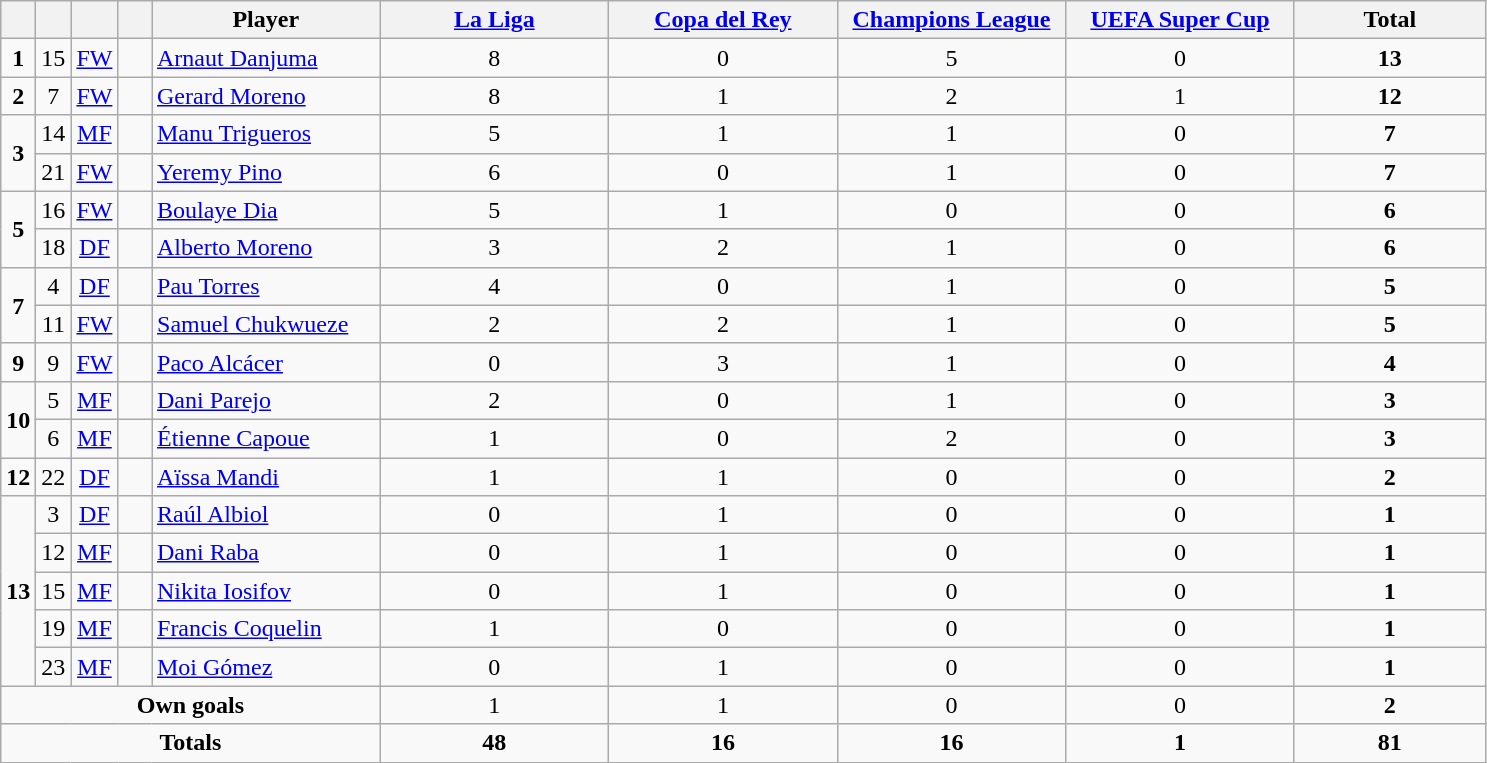<table class="wikitable" style="text-align:center">
<tr>
<th width=15></th>
<th width=15></th>
<th width=15></th>
<th width=15></th>
<th width=145>Player</th>
<th width=145><a href='#'>La Liga</a></th>
<th width=145><a href='#'>Copa del Rey</a></th>
<th width=145><a href='#'>Champions League</a></th>
<th width=145><a href='#'>UEFA Super Cup</a></th>
<th width=120>Total</th>
</tr>
<tr>
<td><strong>1</strong></td>
<td>15</td>
<td><a href='#'>FW</a></td>
<td></td>
<td align=left><a href='#'>Arnaut Danjuma</a></td>
<td>8</td>
<td>0</td>
<td>5</td>
<td>0</td>
<td><strong>13</strong></td>
</tr>
<tr>
<td><strong>2</strong></td>
<td>7</td>
<td><a href='#'>FW</a></td>
<td></td>
<td align=left><a href='#'>Gerard Moreno</a></td>
<td>8</td>
<td>1</td>
<td>2</td>
<td>1</td>
<td><strong>12</strong></td>
</tr>
<tr>
<td rowspan="2"><strong>3</strong></td>
<td>14</td>
<td><a href='#'>MF</a></td>
<td></td>
<td align=left><a href='#'>Manu Trigueros</a></td>
<td>5</td>
<td>1</td>
<td>1</td>
<td>0</td>
<td><strong>7</strong></td>
</tr>
<tr>
<td>21</td>
<td><a href='#'>FW</a></td>
<td></td>
<td align=left><a href='#'>Yeremy Pino</a></td>
<td>6</td>
<td>0</td>
<td>1</td>
<td>0</td>
<td><strong>7</strong></td>
</tr>
<tr>
<td rowspan="2"><strong>5</strong></td>
<td>16</td>
<td><a href='#'>FW</a></td>
<td></td>
<td align=left><a href='#'>Boulaye Dia</a></td>
<td>5</td>
<td>1</td>
<td>0</td>
<td>0</td>
<td><strong>6</strong></td>
</tr>
<tr>
<td>18</td>
<td><a href='#'>DF</a></td>
<td></td>
<td align=left><a href='#'>Alberto Moreno</a></td>
<td>3</td>
<td>2</td>
<td>1</td>
<td>0</td>
<td><strong>6</strong></td>
</tr>
<tr>
<td rowspan="2"><strong>7</strong></td>
<td>4</td>
<td><a href='#'>DF</a></td>
<td></td>
<td align=left><a href='#'>Pau Torres</a></td>
<td>4</td>
<td>0</td>
<td>1</td>
<td>0</td>
<td><strong>5</strong></td>
</tr>
<tr>
<td>11</td>
<td><a href='#'>FW</a></td>
<td></td>
<td align=left><a href='#'>Samuel Chukwueze</a></td>
<td>2</td>
<td>2</td>
<td>1</td>
<td>0</td>
<td><strong>5</strong></td>
</tr>
<tr>
<td><strong>9</strong></td>
<td>9</td>
<td><a href='#'>FW</a></td>
<td></td>
<td align=left><a href='#'>Paco Alcácer</a></td>
<td>0</td>
<td>3</td>
<td>1</td>
<td>0</td>
<td><strong>4</strong></td>
</tr>
<tr>
<td rowspan="2"><strong>10</strong></td>
<td>5</td>
<td><a href='#'>MF</a></td>
<td></td>
<td align=left><a href='#'>Dani Parejo</a></td>
<td>2</td>
<td>0</td>
<td>1</td>
<td>0</td>
<td><strong>3</strong></td>
</tr>
<tr>
<td>6</td>
<td><a href='#'>MF</a></td>
<td></td>
<td align=left><a href='#'>Étienne Capoue</a></td>
<td>1</td>
<td>0</td>
<td>2</td>
<td>0</td>
<td><strong>3</strong></td>
</tr>
<tr>
<td><strong>12</strong></td>
<td>22</td>
<td><a href='#'>DF</a></td>
<td></td>
<td align=left><a href='#'>Aïssa Mandi</a></td>
<td>1</td>
<td>1</td>
<td>0</td>
<td>0</td>
<td><strong>2</strong></td>
</tr>
<tr>
<td rowspan=5><strong>13</strong></td>
<td>3</td>
<td><a href='#'>DF</a></td>
<td></td>
<td align=left><a href='#'>Raúl Albiol</a></td>
<td>0</td>
<td>1</td>
<td>0</td>
<td>0</td>
<td><strong>1</strong></td>
</tr>
<tr>
<td>12</td>
<td><a href='#'>MF</a></td>
<td></td>
<td align=left><a href='#'>Dani Raba</a></td>
<td>0</td>
<td>1</td>
<td>0</td>
<td>0</td>
<td><strong>1</strong></td>
</tr>
<tr>
<td>15</td>
<td><a href='#'>MF</a></td>
<td></td>
<td align=left><a href='#'>Nikita Iosifov</a></td>
<td>0</td>
<td>1</td>
<td>0</td>
<td>0</td>
<td><strong>1</strong></td>
</tr>
<tr>
<td>19</td>
<td><a href='#'>MF</a></td>
<td></td>
<td align=left><a href='#'>Francis Coquelin</a></td>
<td>1</td>
<td>0</td>
<td>0</td>
<td>0</td>
<td><strong>1</strong></td>
</tr>
<tr>
<td>23</td>
<td><a href='#'>MF</a></td>
<td></td>
<td align=left><a href='#'>Moi Gómez</a></td>
<td>0</td>
<td>1</td>
<td>0</td>
<td>0</td>
<td><strong>1</strong></td>
</tr>
<tr class="sortbottom">
<td colspan=5><strong>Own goals</strong></td>
<td>1</td>
<td>1</td>
<td>0</td>
<td>0</td>
<td><strong>2</strong></td>
</tr>
<tr>
<td colspan=5><strong>Totals</strong></td>
<td><strong>48</strong></td>
<td><strong>16</strong></td>
<td><strong>16</strong></td>
<td><strong>1</strong></td>
<td><strong>81</strong></td>
</tr>
</table>
